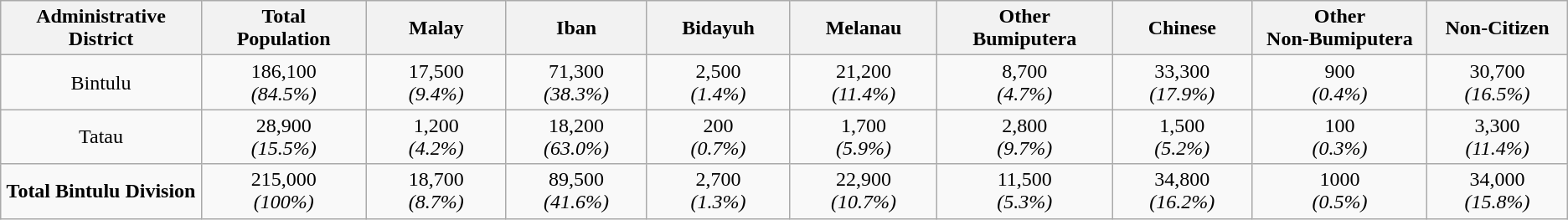<table class="wikitable" style="text-align:center">
<tr>
<th style="width:5%">Administrative District</th>
<th style="width:5%">Total <br>Population</th>
<th style="width:5%">Malay</th>
<th style="width:5%">Iban</th>
<th style="width:5%">Bidayuh</th>
<th style="width:5%">Melanau</th>
<th style="width:5%">Other <br>Bumiputera</th>
<th style="width:5%">Chinese</th>
<th style="width:5%">Other <br>Non-Bumiputera</th>
<th style="width:5%">Non-Citizen</th>
</tr>
<tr>
<td>Bintulu</td>
<td>186,100<br><em>(84.5%)</em></td>
<td>17,500<br><em>(9.4%)</em></td>
<td>71,300<br><em>(38.3%)</em></td>
<td>2,500<br><em>(1.4%)</em></td>
<td>21,200<br><em>(11.4%)</em></td>
<td>8,700<br><em>(4.7%)</em></td>
<td>33,300<br><em>(17.9%)</em></td>
<td>900<br><em>(0.4%)</em></td>
<td>30,700<br><em>(16.5%)</em></td>
</tr>
<tr>
<td>Tatau</td>
<td>28,900<br><em>(15.5%)</em></td>
<td>1,200<br><em>(4.2%)</em></td>
<td>18,200<br><em>(63.0%)</em></td>
<td>200<br><em>(0.7%)</em></td>
<td>1,700<br><em>(5.9%)</em></td>
<td>2,800<br><em>(9.7%)</em></td>
<td>1,500<br><em>(5.2%)</em></td>
<td>100<br><em>(0.3%)</em></td>
<td>3,300<br><em>(11.4%)</em></td>
</tr>
<tr>
<td><strong>Total Bintulu Division</strong></td>
<td>215,000<br><em>(100%)</em></td>
<td>18,700<br><em>(8.7%)</em></td>
<td>89,500<br><em>(41.6%)</em></td>
<td>2,700<br><em>(1.3%)</em></td>
<td>22,900<br><em>(10.7%)</em></td>
<td>11,500<br><em>(5.3%)</em></td>
<td>34,800<br><em>(16.2%)</em></td>
<td>1000<br><em>(0.5%)</em></td>
<td>34,000<br><em>(15.8%)</em></td>
</tr>
</table>
